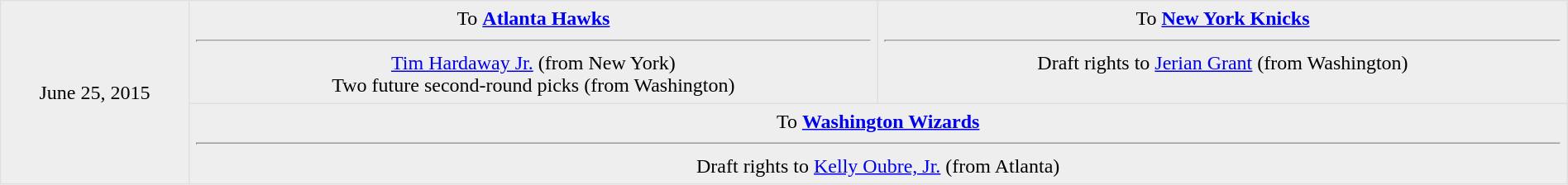<table border=1 style="border-collapse:collapse; text-align: center; width: 100%" bordercolor="#DFDFDF"  cellpadding="5">
<tr bgcolor="eeeeee">
<td rowspan=2>June 25, 2015</td>
<td style="width:44%" valign="top">To <strong><a href='#'>Atlanta Hawks</a></strong><hr><a href='#'>Tim Hardaway Jr.</a> (from New York)<br>Two future second-round picks (from Washington)</td>
<td style="width:44%" valign="top">To <strong><a href='#'>New York Knicks</a></strong><hr>Draft rights to <a href='#'>Jerian Grant</a> (from Washington)</td>
</tr>
<tr bgcolor="eeeeee">
<td colspan="3">To <strong><a href='#'>Washington Wizards</a></strong><hr>Draft rights to <a href='#'>Kelly Oubre, Jr.</a> (from Atlanta)</td>
</tr>
</table>
